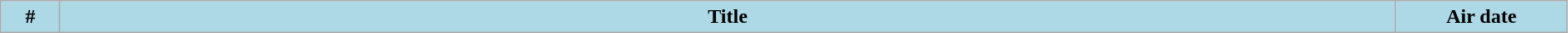<table class="wikitable plainrowheaders" style="width:99%; background:#fff;">
<tr>
<th style="background:#add8e6; width:40px;">#</th>
<th style="background: #add8e6;">Title</th>
<th style="background:#add8e6; width:130px;">Air date<br>

</th>
</tr>
</table>
